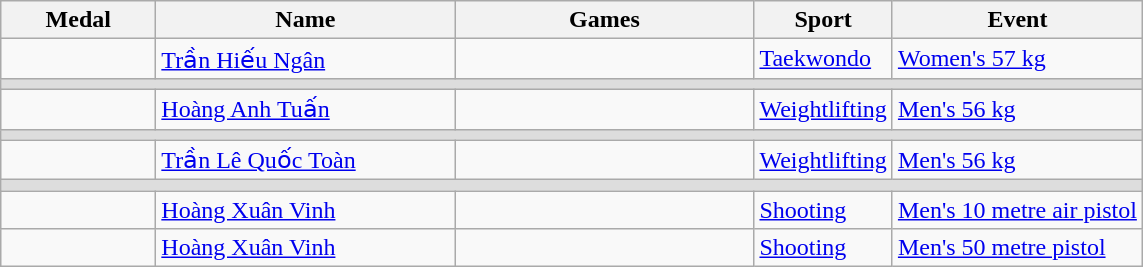<table class="wikitable sortable">
<tr>
<th style="width:6em">Medal</th>
<th style="width:12em">Name</th>
<th style="width:12em">Games</th>
<th>Sport</th>
<th>Event</th>
</tr>
<tr>
<td></td>
<td><a href='#'>Trần Hiếu Ngân</a></td>
<td></td>
<td> <a href='#'>Taekwondo</a></td>
<td><a href='#'>Women's 57 kg</a></td>
</tr>
<tr bgcolor=#DDDDDD>
<td colspan=7></td>
</tr>
<tr>
<td></td>
<td><a href='#'>Hoàng Anh Tuấn</a></td>
<td></td>
<td> <a href='#'>Weightlifting</a></td>
<td><a href='#'>Men's 56 kg</a></td>
</tr>
<tr bgcolor=#DDDDDD>
<td colspan=7></td>
</tr>
<tr>
<td></td>
<td><a href='#'>Trần Lê Quốc Toàn</a></td>
<td></td>
<td> <a href='#'>Weightlifting</a></td>
<td><a href='#'>Men's 56 kg</a></td>
</tr>
<tr bgcolor=#DDDDDD>
<td colspan=7></td>
</tr>
<tr>
<td></td>
<td><a href='#'>Hoàng Xuân Vinh</a></td>
<td></td>
<td> <a href='#'>Shooting</a></td>
<td><a href='#'>Men's 10 metre air pistol</a></td>
</tr>
<tr>
<td></td>
<td><a href='#'>Hoàng Xuân Vinh</a></td>
<td></td>
<td> <a href='#'>Shooting</a></td>
<td><a href='#'>Men's 50 metre pistol</a></td>
</tr>
</table>
